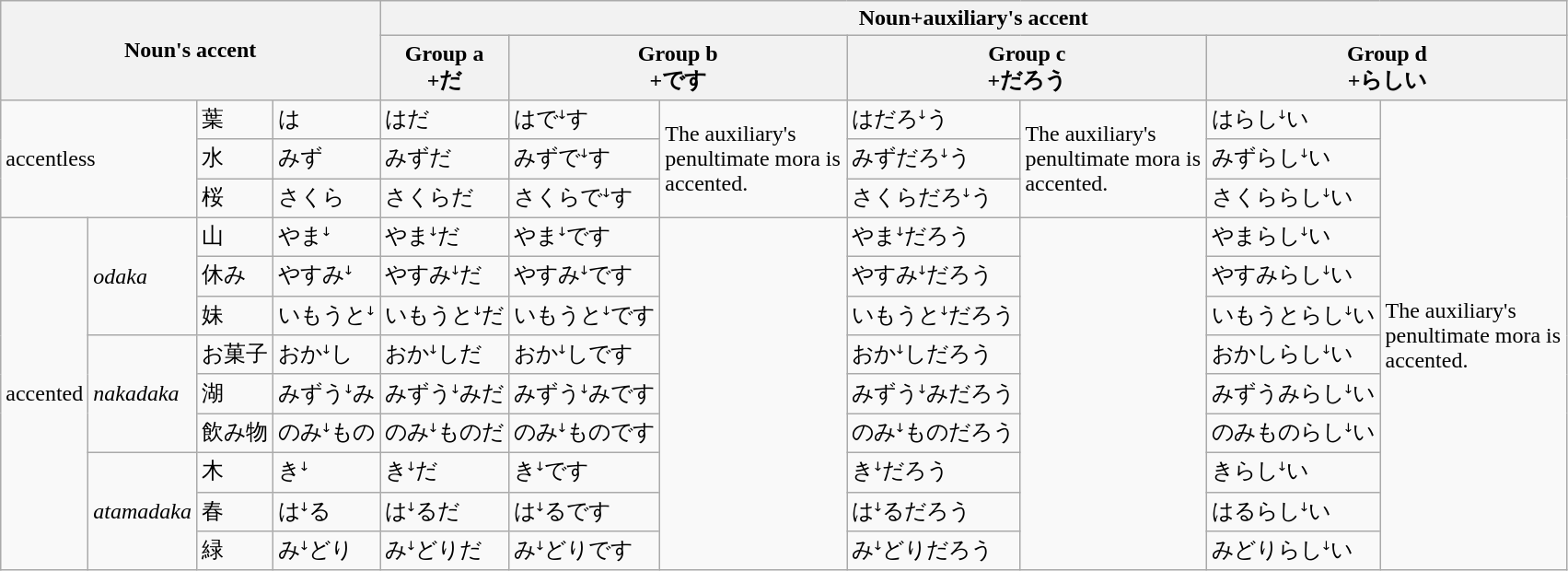<table class="wikitable">
<tr>
<th rowspan=2 colspan=4>Noun's accent</th>
<th colspan=7>Noun+auxiliary's accent</th>
</tr>
<tr>
<th>Group a<br>+だ</th>
<th colspan=2>Group b<br>+です</th>
<th colspan=2>Group c<br>+だろう</th>
<th colspan=2>Group d<br>+らしい</th>
</tr>
<tr>
<td rowspan=3 colspan=2>accentless</td>
<td>葉</td>
<td>は</td>
<td>はだ</td>
<td>はでꜜす</td>
<td rowspan=3 style=width:8em>The auxiliary's penultimate mora is accented.</td>
<td>はだろꜜう</td>
<td rowspan=3 style=width:8em>The auxiliary's penultimate mora is accented.</td>
<td>はらしꜜい</td>
<td rowspan=12 style=width:8em>The auxiliary's penultimate mora is accented.</td>
</tr>
<tr>
<td>水</td>
<td>みず</td>
<td>みずだ</td>
<td>みずでꜜす</td>
<td>みずだろꜜう</td>
<td>みずらしꜜい</td>
</tr>
<tr>
<td>桜</td>
<td>さくら</td>
<td>さくらだ</td>
<td>さくらでꜜす</td>
<td>さくらだろꜜう</td>
<td>さくららしꜜい</td>
</tr>
<tr>
<td rowspan=9>accented</td>
<td rowspan=3><em>odaka</em></td>
<td>山</td>
<td>やまꜜ</td>
<td>やまꜜだ</td>
<td>やまꜜです</td>
<td rowspan=9></td>
<td>やまꜜだろう</td>
<td rowspan=9></td>
<td>やまらしꜜい</td>
</tr>
<tr>
<td>休み</td>
<td>やすみꜜ</td>
<td>やすみꜜだ</td>
<td>やすみꜜです</td>
<td>やすみꜜだろう</td>
<td>やすみらしꜜい</td>
</tr>
<tr>
<td>妹</td>
<td>いもうとꜜ</td>
<td>いもうとꜜだ</td>
<td>いもうとꜜです</td>
<td>いもうとꜜだろう</td>
<td>いもうとらしꜜい</td>
</tr>
<tr>
<td rowspan=3><em>nakadaka</em></td>
<td>お菓子</td>
<td>おかꜜし</td>
<td>おかꜜしだ</td>
<td>おかꜜしです</td>
<td>おかꜜしだろう</td>
<td>おかしらしꜜい</td>
</tr>
<tr>
<td>湖</td>
<td>みずうꜜみ</td>
<td>みずうꜜみだ</td>
<td>みずうꜜみです</td>
<td>みずうꜜみだろう</td>
<td>みずうみらしꜜい</td>
</tr>
<tr>
<td>飲み物</td>
<td>のみꜜもの</td>
<td>のみꜜものだ</td>
<td>のみꜜものです</td>
<td>のみꜜものだろう</td>
<td>のみものらしꜜい</td>
</tr>
<tr>
<td rowspan=3><em>atamadaka</em></td>
<td>木</td>
<td>きꜜ</td>
<td>きꜜだ</td>
<td>きꜜです</td>
<td>きꜜだろう</td>
<td>きらしꜜい</td>
</tr>
<tr>
<td>春</td>
<td>はꜜる</td>
<td>はꜜるだ</td>
<td>はꜜるです</td>
<td>はꜜるだろう</td>
<td>はるらしꜜい</td>
</tr>
<tr>
<td>緑</td>
<td>みꜜどり</td>
<td>みꜜどりだ</td>
<td>みꜜどりです</td>
<td>みꜜどりだろう</td>
<td>みどりらしꜜい</td>
</tr>
</table>
